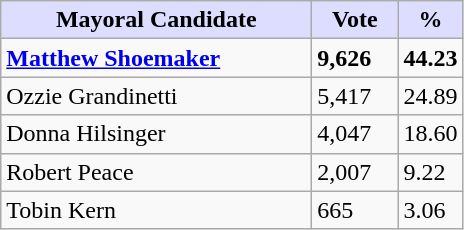<table class="wikitable">
<tr>
<th style="background:#ddf; width:200px;">Mayoral Candidate</th>
<th style="background:#ddf; width:50px;">Vote</th>
<th style="background:#ddf; width:30px;">%</th>
</tr>
<tr>
<td><strong><a href='#'>Matthew Shoemaker</a></strong></td>
<td><strong>9,626</strong></td>
<td><strong>44.23</strong></td>
</tr>
<tr>
<td>Ozzie Grandinetti</td>
<td>5,417</td>
<td>24.89</td>
</tr>
<tr>
<td>Donna Hilsinger</td>
<td>4,047</td>
<td>18.60</td>
</tr>
<tr>
<td>Robert Peace</td>
<td>2,007</td>
<td>9.22</td>
</tr>
<tr>
<td>Tobin Kern</td>
<td>665</td>
<td>3.06</td>
</tr>
</table>
